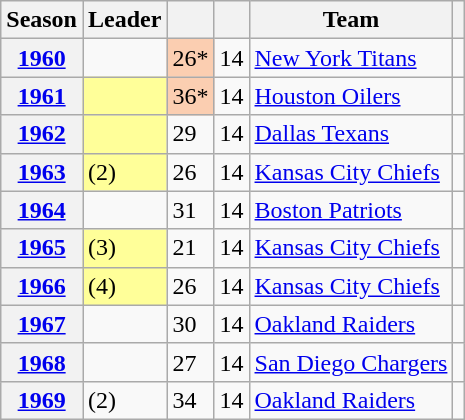<table class="sortable wikitable">
<tr>
<th scope=col>Season</th>
<th scope=col>Leader</th>
<th scope=col></th>
<th scope=col></th>
<th scope=col>Team</th>
<th scope=col class= "unsortable"></th>
</tr>
<tr>
<th scope=row><a href='#'>1960</a></th>
<td></td>
<td style="background-color:#FBCEB1">26*</td>
<td>14</td>
<td><a href='#'>New York Titans</a></td>
<td></td>
</tr>
<tr>
<th scope=row><a href='#'>1961</a></th>
<td style="background:#FFFF99;"></td>
<td style="background-color:#FBCEB1">36*</td>
<td>14</td>
<td><a href='#'>Houston Oilers</a></td>
<td></td>
</tr>
<tr>
<th scope=row><a href='#'>1962</a></th>
<td style="background:#FFFF99;"></td>
<td>29</td>
<td>14</td>
<td><a href='#'>Dallas Texans</a></td>
<td></td>
</tr>
<tr>
<th scope=row><a href='#'>1963</a></th>
<td style="background:#FFFF99;"> (2)</td>
<td>26</td>
<td>14</td>
<td><a href='#'>Kansas City Chiefs</a></td>
<td></td>
</tr>
<tr>
<th scope=row><a href='#'>1964</a></th>
<td></td>
<td>31</td>
<td>14</td>
<td><a href='#'>Boston Patriots</a></td>
<td></td>
</tr>
<tr>
<th scope=row><a href='#'>1965</a></th>
<td style="background:#FFFF99;"> (3)</td>
<td>21</td>
<td>14</td>
<td><a href='#'>Kansas City Chiefs</a></td>
<td></td>
</tr>
<tr>
<th scope=row><a href='#'>1966</a></th>
<td style="background:#FFFF99;"> (4)</td>
<td>26</td>
<td>14</td>
<td><a href='#'>Kansas City Chiefs</a></td>
<td></td>
</tr>
<tr>
<th scope=row><a href='#'>1967</a></th>
<td></td>
<td>30</td>
<td>14</td>
<td><a href='#'>Oakland Raiders</a></td>
<td></td>
</tr>
<tr>
<th scope=row><a href='#'>1968</a></th>
<td></td>
<td>27</td>
<td>14</td>
<td><a href='#'>San Diego Chargers</a></td>
<td></td>
</tr>
<tr>
<th scope=row><a href='#'>1969</a></th>
<td> (2)</td>
<td>34</td>
<td>14</td>
<td><a href='#'>Oakland Raiders</a></td>
<td></td>
</tr>
</table>
